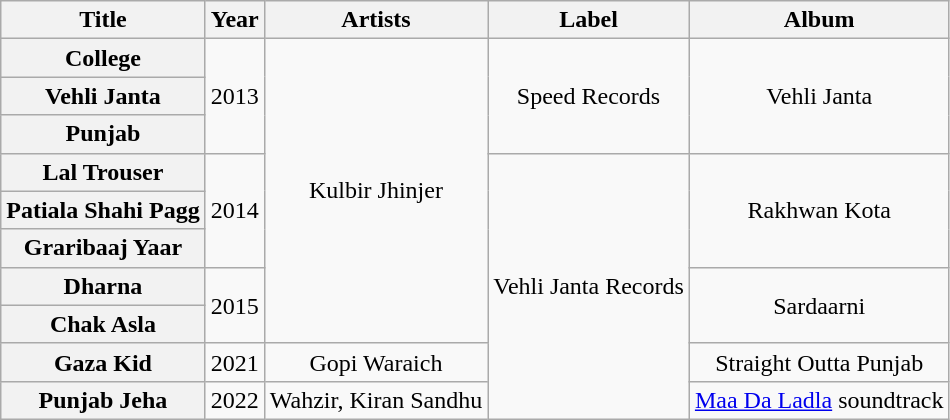<table class="wikitable plainrowheaders" style="text-align:center;">
<tr>
<th>Title</th>
<th>Year</th>
<th>Artists</th>
<th>Label</th>
<th>Album</th>
</tr>
<tr>
<th scope="row">College</th>
<td rowspan="3">2013</td>
<td rowspan="8">Kulbir Jhinjer</td>
<td rowspan="3">Speed Records</td>
<td rowspan="3">Vehli Janta</td>
</tr>
<tr>
<th scope="row">Vehli Janta</th>
</tr>
<tr>
<th scope="row">Punjab</th>
</tr>
<tr>
<th scope="row">Lal Trouser</th>
<td rowspan="3">2014</td>
<td rowspan="7">Vehli Janta Records</td>
<td rowspan="3">Rakhwan Kota</td>
</tr>
<tr>
<th scope="row">Patiala Shahi Pagg</th>
</tr>
<tr>
<th scope="row">Graribaaj Yaar</th>
</tr>
<tr>
<th>Dharna</th>
<td rowspan="2">2015</td>
<td rowspan="2">Sardaarni</td>
</tr>
<tr>
<th>Chak Asla</th>
</tr>
<tr>
<th scope="row">Gaza Kid</th>
<td>2021</td>
<td>Gopi Waraich</td>
<td>Straight Outta Punjab</td>
</tr>
<tr>
<th scope="row">Punjab Jeha</th>
<td>2022</td>
<td>Wahzir, Kiran Sandhu</td>
<td><a href='#'>Maa Da Ladla</a> soundtrack</td>
</tr>
</table>
